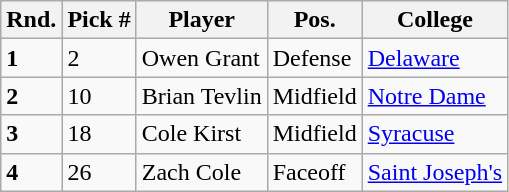<table class="wikitable">
<tr>
<th>Rnd.</th>
<th>Pick #</th>
<th>Player</th>
<th>Pos.</th>
<th>College</th>
</tr>
<tr>
<td><strong>1</strong></td>
<td>2</td>
<td>Owen Grant</td>
<td>Defense</td>
<td><a href='#'>Delaware</a></td>
</tr>
<tr>
<td><strong>2</strong></td>
<td>10</td>
<td>Brian Tevlin</td>
<td>Midfield</td>
<td><a href='#'>Notre Dame</a></td>
</tr>
<tr>
<td><strong>3</strong></td>
<td>18</td>
<td>Cole Kirst</td>
<td>Midfield</td>
<td><a href='#'>Syracuse</a></td>
</tr>
<tr>
<td><strong>4</strong></td>
<td>26</td>
<td>Zach Cole</td>
<td>Faceoff</td>
<td><a href='#'>Saint Joseph's</a></td>
</tr>
</table>
